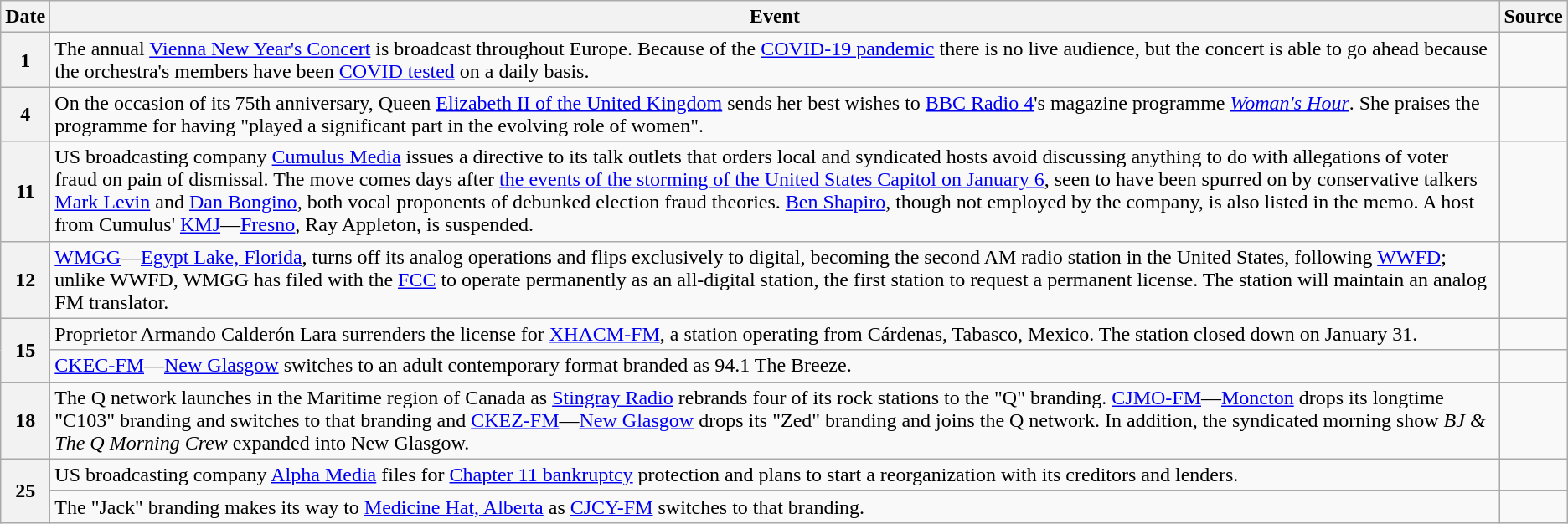<table class=wikitable>
<tr>
<th>Date</th>
<th>Event</th>
<th>Source</th>
</tr>
<tr>
<th>1</th>
<td>The annual <a href='#'>Vienna New Year's Concert</a> is broadcast throughout Europe. Because of the <a href='#'>COVID-19 pandemic</a> there is no live audience, but the concert is able to go ahead because the orchestra's members have been <a href='#'>COVID tested</a> on a daily basis.</td>
<td></td>
</tr>
<tr>
<th>4</th>
<td>On the occasion of its 75th anniversary, Queen <a href='#'>Elizabeth II of the United Kingdom</a> sends her best wishes to <a href='#'>BBC Radio 4</a>'s magazine programme <em><a href='#'>Woman's Hour</a></em>. She praises the programme for having "played a significant part in the evolving role of women".</td>
<td></td>
</tr>
<tr>
<th>11</th>
<td>US broadcasting company <a href='#'>Cumulus Media</a> issues a directive to its talk outlets that orders local and syndicated hosts avoid discussing anything to do with allegations of voter fraud on pain of dismissal. The move comes days after <a href='#'>the events of the storming of the United States Capitol on January 6</a>, seen to have been spurred on by conservative talkers <a href='#'>Mark Levin</a> and <a href='#'>Dan Bongino</a>, both vocal proponents of debunked election fraud theories. <a href='#'>Ben Shapiro</a>, though not employed by the company, is also listed in the memo. A host from Cumulus' <a href='#'>KMJ</a>—<a href='#'>Fresno</a>, Ray Appleton, is suspended.</td>
<td></td>
</tr>
<tr>
<th>12</th>
<td><a href='#'>WMGG</a>—<a href='#'>Egypt Lake, Florida</a>, turns off its analog operations and flips exclusively to digital, becoming the second AM radio station in the United States, following <a href='#'>WWFD</a>; unlike WWFD, WMGG has filed with the <a href='#'>FCC</a> to operate permanently as an all-digital station, the first station to request a permanent license. The station will maintain an analog FM translator.</td>
<td></td>
</tr>
<tr>
<th rowspan=2>15</th>
<td>Proprietor Armando Calderón Lara surrenders the license for <a href='#'>XHACM-FM</a>, a station operating from Cárdenas, Tabasco, Mexico. The station closed down on January 31.</td>
<td></td>
</tr>
<tr>
<td><a href='#'>CKEC-FM</a>—<a href='#'>New Glasgow</a> switches to an adult contemporary format branded as 94.1 The Breeze.</td>
<td></td>
</tr>
<tr>
<th>18</th>
<td>The Q network launches in the Maritime region of Canada as <a href='#'>Stingray Radio</a> rebrands four of its rock stations to the "Q" branding. <a href='#'>CJMO-FM</a>—<a href='#'>Moncton</a> drops its longtime "C103" branding and switches to that branding and <a href='#'>CKEZ-FM</a>—<a href='#'>New Glasgow</a> drops its "Zed" branding and joins the Q network. In addition, the syndicated morning show <em>BJ & The Q Morning Crew</em> expanded into New Glasgow.</td>
<td></td>
</tr>
<tr>
<th rowspan=2>25</th>
<td>US broadcasting company <a href='#'>Alpha Media</a> files for <a href='#'>Chapter 11 bankruptcy</a> protection and plans to start a reorganization with its creditors and lenders.</td>
<td></td>
</tr>
<tr>
<td>The "Jack" branding makes its way to <a href='#'>Medicine Hat, Alberta</a> as <a href='#'>CJCY-FM</a> switches to that branding.</td>
<td></td>
</tr>
</table>
